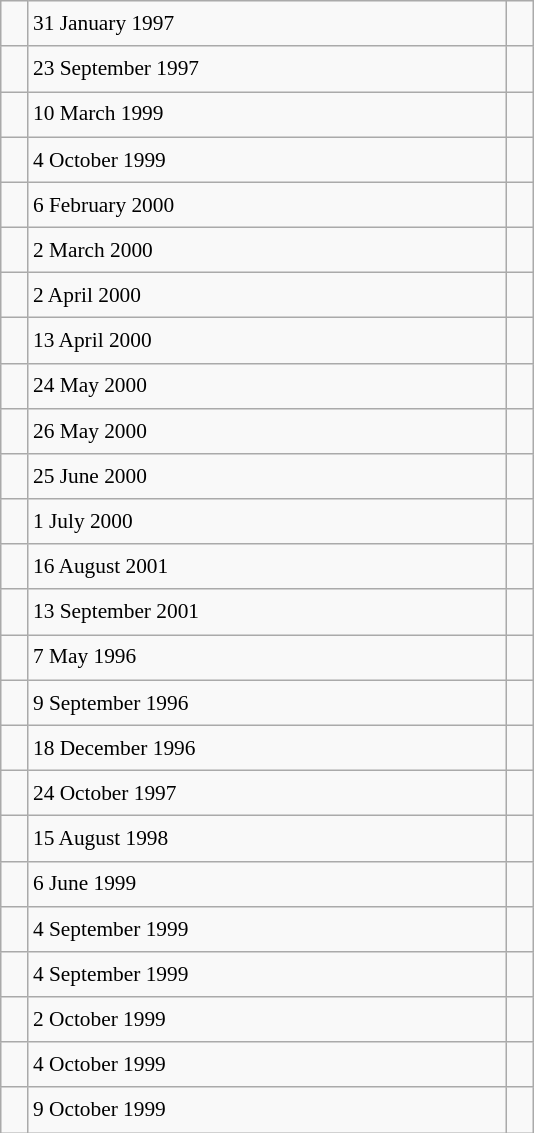<table class="wikitable" style="font-size: 89%; float: left; width: 25em; margin-right: 1em; line-height: 1.65em">
<tr>
<td></td>
<td>31 January 1997</td>
<td></td>
</tr>
<tr>
<td></td>
<td>23 September 1997</td>
<td></td>
</tr>
<tr>
<td></td>
<td>10 March 1999</td>
<td></td>
</tr>
<tr>
<td></td>
<td>4 October 1999</td>
<td></td>
</tr>
<tr>
<td></td>
<td>6 February 2000</td>
<td></td>
</tr>
<tr>
<td></td>
<td>2 March 2000</td>
<td></td>
</tr>
<tr>
<td></td>
<td>2 April 2000</td>
<td></td>
</tr>
<tr>
<td></td>
<td>13 April 2000</td>
<td></td>
</tr>
<tr>
<td></td>
<td>24 May 2000</td>
<td></td>
</tr>
<tr>
<td></td>
<td>26 May 2000</td>
<td></td>
</tr>
<tr>
<td></td>
<td>25 June 2000</td>
<td></td>
</tr>
<tr>
<td></td>
<td>1 July 2000</td>
<td></td>
</tr>
<tr>
<td></td>
<td>16 August 2001</td>
<td></td>
</tr>
<tr>
<td></td>
<td>13 September 2001</td>
<td></td>
</tr>
<tr>
<td></td>
<td>7 May 1996</td>
<td></td>
</tr>
<tr>
<td></td>
<td>9 September 1996</td>
<td></td>
</tr>
<tr>
<td></td>
<td>18 December 1996</td>
<td></td>
</tr>
<tr>
<td></td>
<td>24 October 1997</td>
<td></td>
</tr>
<tr>
<td></td>
<td>15 August 1998</td>
<td></td>
</tr>
<tr>
<td></td>
<td>6 June 1999</td>
<td></td>
</tr>
<tr>
<td></td>
<td>4 September 1999</td>
<td></td>
</tr>
<tr>
<td></td>
<td>4 September 1999</td>
<td></td>
</tr>
<tr>
<td></td>
<td>2 October 1999</td>
<td></td>
</tr>
<tr>
<td></td>
<td>4 October 1999</td>
<td></td>
</tr>
<tr>
<td></td>
<td>9 October 1999</td>
<td></td>
</tr>
</table>
